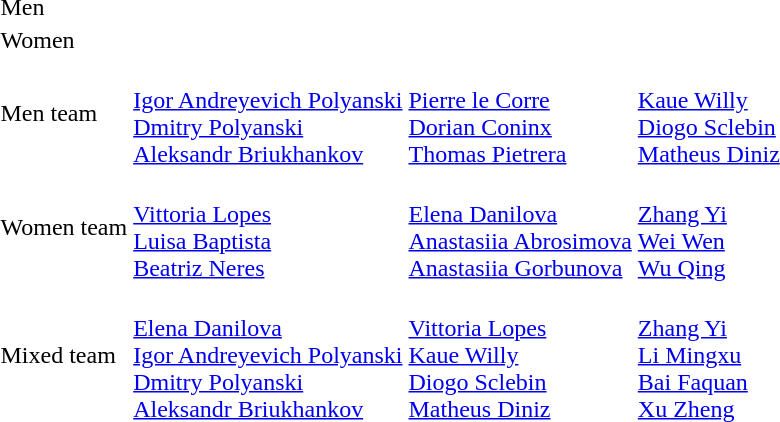<table>
<tr>
<td>Men</td>
<td></td>
<td></td>
<td></td>
</tr>
<tr>
<td>Women</td>
<td></td>
<td></td>
<td></td>
</tr>
<tr>
<td>Men team</td>
<td><br><a href='#'>Igor Andreyevich Polyanski</a><br><a href='#'>Dmitry Polyanski</a><br><a href='#'>Aleksandr Briukhankov</a></td>
<td><br><a href='#'>Pierre le Corre</a><br><a href='#'>Dorian Coninx</a><br><a href='#'>Thomas Pietrera</a></td>
<td><br><a href='#'>Kaue Willy</a><br><a href='#'>Diogo Sclebin</a><br><a href='#'>Matheus Diniz</a></td>
</tr>
<tr>
<td>Women team</td>
<td><br><a href='#'>Vittoria Lopes</a><br><a href='#'>Luisa Baptista</a><br><a href='#'>Beatriz Neres</a></td>
<td><br><a href='#'>Elena Danilova</a><br><a href='#'>Anastasiia Abrosimova</a><br><a href='#'>Anastasiia Gorbunova</a></td>
<td><br><a href='#'>Zhang Yi</a><br><a href='#'>Wei Wen</a><br><a href='#'>Wu Qing</a></td>
</tr>
<tr>
<td>Mixed team</td>
<td><br><a href='#'>Elena Danilova</a><br><a href='#'>Igor Andreyevich Polyanski</a><br><a href='#'>Dmitry Polyanski</a><br><a href='#'>Aleksandr Briukhankov</a></td>
<td><br><a href='#'>Vittoria Lopes</a><br><a href='#'>Kaue Willy</a><br><a href='#'>Diogo Sclebin</a><br><a href='#'>Matheus Diniz</a></td>
<td><br><a href='#'>Zhang Yi</a><br><a href='#'>Li Mingxu</a><br><a href='#'>Bai Faquan</a><br><a href='#'>Xu Zheng</a></td>
</tr>
</table>
